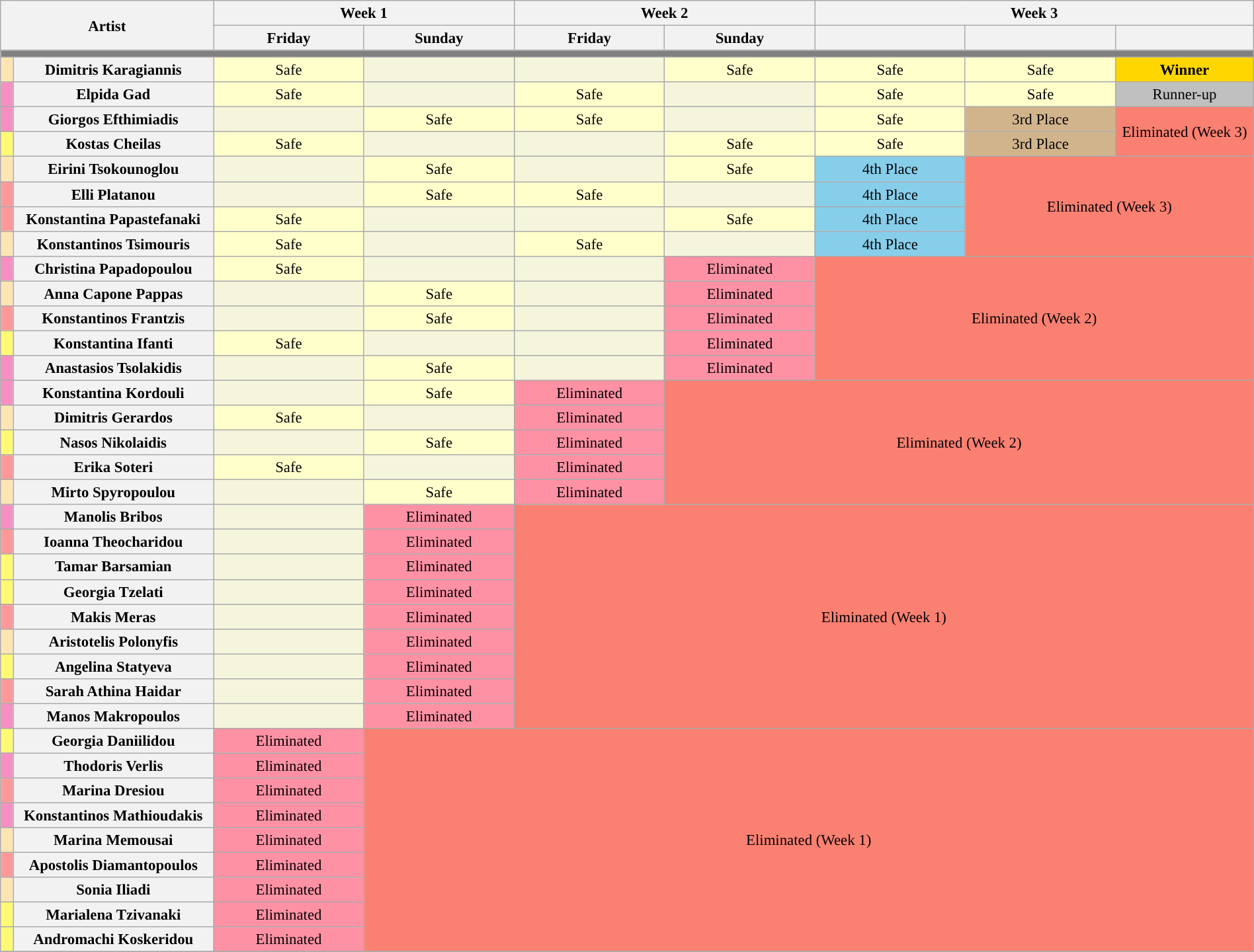<table class="wikitable"  style="font-size:95%; text-align:center; width:100%;">
<tr>
<th rowspan="2" colspan="2" width="17%;">Artist</th>
<th style="width:14%" colspan="2" scope="col">Week 1</th>
<th style="width:14%" colspan="2" scope="col">Week 2</th>
<th style="width:14%" colspan="3" scope="col">Week 3</th>
</tr>
<tr>
<th width="12%;">Friday</th>
<th width="12%;">Sunday</th>
<th width="12%;">Friday</th>
<th width="12%;">Sunday</th>
<th width="12%;"></th>
<th width="12%;"></th>
<th width="12%;"></th>
</tr>
<tr>
<th colspan="10" style="background:grey;"></th>
</tr>
<tr>
<td style="background:#ffe5b4;"></td>
<th width="16%">Dimitris Karagiannis</th>
<td style="background:#FFFFCC;">Safe</td>
<td style="background:#F5F5DC;"></td>
<td style="background:#F5F5DC;"></td>
<td style="background:#FFFFCC;">Safe</td>
<td style="background:#FFFFCC;">Safe</td>
<td style="background:#FFFFCC;">Safe</td>
<td style="background:gold;"><strong>Winner</strong></td>
</tr>
<tr>
<td style="background:#f78fc2;"></td>
<th width="16%">Elpida Gad</th>
<td style="background:#FFFFCC;">Safe</td>
<td style="background:#F5F5DC;"></td>
<td style="background:#FFFFCC;">Safe</td>
<td style="background:#F5F5DC;"></td>
<td style="background:#FFFFCC;">Safe</td>
<td style="background:#FFFFCC;">Safe</td>
<td style="background:silver;">Runner-up</td>
</tr>
<tr>
<td style="background:#f78fc2;"></td>
<th width="16%">Giorgos Efthimiadis</th>
<td style="background:#F5F5DC;"></td>
<td style="background:#FFFFCC;">Safe</td>
<td style="background:#FFFFCC;">Safe</td>
<td style="background:#F5F5DC;"></td>
<td style="background:#FFFFCC;">Safe</td>
<td style="background:tan;">3rd Place</td>
<td rowspan="2" style="background:#FA8072;">Eliminated (Week 3)</td>
</tr>
<tr>
<td style="background:#fffa73;"></td>
<th width="16%">Kostas Cheilas</th>
<td style="background:#FFFFCC;">Safe</td>
<td style="background:#F5F5DC;"></td>
<td style="background:#F5F5DC;"></td>
<td style="background:#FFFFCC;">Safe</td>
<td style="background:#FFFFCC;">Safe</td>
<td style="background:tan;">3rd Place</td>
</tr>
<tr>
<td style="background:#ffe5b4;"></td>
<th width="16%">Eirini Tsokounoglou</th>
<td style="background:#F5F5DC;"></td>
<td style="background:#FFFFCC;">Safe</td>
<td style="background:#F5F5DC;"></td>
<td style="background:#FFFFCC;">Safe</td>
<td style="background:skyblue;">4th Place</td>
<td rowspan="4" colspan="2" style="background:#FA8072;">Eliminated (Week 3)</td>
</tr>
<tr>
<td style="background:#ff9999;"></td>
<th width="16%">Elli Platanou</th>
<td style="background:#F5F5DC;"></td>
<td style="background:#FFFFCC;">Safe</td>
<td style="background:#FFFFCC;">Safe</td>
<td style="background:#F5F5DC;"></td>
<td style="background:skyblue;">4th Place</td>
</tr>
<tr>
<td style="background:#ff9999;"></td>
<th width="16%">Konstantina Papastefanaki</th>
<td style="background:#FFFFCC;">Safe</td>
<td style="background:#F5F5DC;"></td>
<td style="background:#F5F5DC;"></td>
<td style="background:#FFFFCC;">Safe</td>
<td style="background:skyblue;">4th Place</td>
</tr>
<tr>
<td style="background:#ffe5b4;"></td>
<th width="16%">Konstantinos Tsimouris</th>
<td style="background:#FFFFCC;">Safe</td>
<td style="background:#F5F5DC;"></td>
<td style="background:#FFFFCC;">Safe</td>
<td style="background:#F5F5DC;"></td>
<td style="background:skyblue;">4th Place</td>
</tr>
<tr>
<td style="background:#f78fc2;"></td>
<th width="16%">Christina Papadopoulou</th>
<td style="background:#FFFFCC;">Safe</td>
<td style="background:#F5F5DC;"></td>
<td style="background:#F5F5DC;"></td>
<td style="background:#FF91A4;">Eliminated</td>
<td rowspan="5" colspan="3" style="background:#FA8072;">Eliminated (Week 2)</td>
</tr>
<tr>
<td style="background:#ffe5b4;"></td>
<th width="16%">Anna Capone Pappas</th>
<td style="background:#F5F5DC;"></td>
<td style="background:#FFFFCC;">Safe</td>
<td style="background:#F5F5DC;"></td>
<td style="background:#FF91A4;">Eliminated</td>
</tr>
<tr>
<td style="background:#ff9999;"></td>
<th width="16%">Konstantinos Frantzis</th>
<td style="background:#F5F5DC;"></td>
<td style="background:#FFFFCC;">Safe</td>
<td style="background:#F5F5DC;"></td>
<td style="background:#FF91A4;">Eliminated</td>
</tr>
<tr>
<td style="background:#fffa73;"></td>
<th width="16%">Konstantina Ifanti</th>
<td style="background:#FFFFCC;">Safe</td>
<td style="background:#F5F5DC;"></td>
<td style="background:#F5F5DC;"></td>
<td style="background:#FF91A4;">Eliminated</td>
</tr>
<tr>
<td style="background:#f78fc2;"></td>
<th width="16%">Anastasios Tsolakidis</th>
<td style="background:#F5F5DC;"></td>
<td style="background:#FFFFCC;">Safe</td>
<td style="background:#F5F5DC;"></td>
<td style="background:#FF91A4;">Eliminated</td>
</tr>
<tr>
<td style="background:#f78fc2;"></td>
<th width="16%">Konstantina Kordouli</th>
<td style="background:#F5F5DC;"></td>
<td style="background:#FFFFCC;">Safe</td>
<td style="background:#FF91A4;">Eliminated</td>
<td rowspan="5" colspan="4" style="background:#FA8072;">Eliminated (Week 2)</td>
</tr>
<tr>
<td style="background:#ffe5b4;"></td>
<th width="16%">Dimitris Gerardos</th>
<td style="background:#FFFFCC;">Safe</td>
<td style="background:#F5F5DC;"></td>
<td style="background:#FF91A4;">Eliminated</td>
</tr>
<tr>
<td style="background:#fffa73;"></td>
<th width="16%">Nasos Nikolaidis</th>
<td style="background:#F5F5DC;"></td>
<td style="background:#FFFFCC;">Safe</td>
<td style="background:#FF91A4;">Eliminated</td>
</tr>
<tr>
<td style="background:#ff9999;"></td>
<th width="16%">Erika Soteri</th>
<td style="background:#FFFFCC;">Safe</td>
<td style="background:#F5F5DC;"></td>
<td style="background:#FF91A4;">Eliminated</td>
</tr>
<tr>
<td style="background:#ffe5b4;"></td>
<th width="16%">Mirto Spyropoulou</th>
<td style="background:#F5F5DC;"></td>
<td style="background:#FFFFCC;">Safe</td>
<td style="background:#FF91A4;">Eliminated</td>
</tr>
<tr>
<td style="background:#f78fc2;"></td>
<th width="16%">Manolis Bribos</th>
<td style="background:#F5F5DC;"></td>
<td style="background:#FF91A4;">Eliminated</td>
<td rowspan="9" colspan="5" style="background:#FA8072;">Eliminated (Week 1)</td>
</tr>
<tr>
<td style="background:#ff9999;"></td>
<th width="16%">Ioanna Theocharidou</th>
<td style="background:#F5F5DC;"></td>
<td style="background:#FF91A4;">Eliminated</td>
</tr>
<tr>
<td style="background:#fffa73;"></td>
<th width="16%">Tamar Barsamian</th>
<td style="background:#F5F5DC;"></td>
<td style="background:#FF91A4;">Eliminated</td>
</tr>
<tr>
<td style="background:#fffa73;"></td>
<th width="16%">Georgia Tzelati</th>
<td style="background:#F5F5DC;"></td>
<td style="background:#FF91A4;">Eliminated</td>
</tr>
<tr>
<td style="background:#ff9999;"></td>
<th width="16%">Makis Meras</th>
<td style="background:#F5F5DC;"></td>
<td style="background:#FF91A4;">Eliminated</td>
</tr>
<tr>
<td style="background:#ffe5b4;"></td>
<th width="16%">Aristotelis Polonyfis</th>
<td style="background:#F5F5DC;"></td>
<td style="background:#FF91A4;">Eliminated</td>
</tr>
<tr>
<td style="background:#fffa73;"></td>
<th width="16%">Angelina Statyeva</th>
<td style="background:#F5F5DC;"></td>
<td style="background:#FF91A4;">Eliminated</td>
</tr>
<tr>
<td style="background:#ff9999;"></td>
<th width="16%">Sarah Athina Haidar</th>
<td style="background:#F5F5DC;"></td>
<td style="background:#FF91A4;">Eliminated</td>
</tr>
<tr>
<td style="background:#f78fc2;"></td>
<th width="16%">Manos Makropoulos</th>
<td style="background:#F5F5DC;"></td>
<td style="background:#FF91A4;">Eliminated</td>
</tr>
<tr>
<td style="background:#fffa73;"></td>
<th width="16%">Georgia Daniilidou</th>
<td style="background:#FF91A4;">Eliminated</td>
<td rowspan="9" colspan="6" style="background:#FA8072;">Eliminated (Week 1)</td>
</tr>
<tr>
<td style="background:#f78fc2;"></td>
<th width="16%">Thodoris Verlis</th>
<td style="background:#FF91A4;">Eliminated</td>
</tr>
<tr>
<td style="background:#ff9999;"></td>
<th width="16%">Marina Dresiou</th>
<td style="background:#FF91A4;">Eliminated</td>
</tr>
<tr>
<td style="background:#f78fc2;"></td>
<th width="16%">Konstantinos Mathioudakis</th>
<td style="background:#FF91A4;">Eliminated</td>
</tr>
<tr>
<td style="background:#ffe5b4;"></td>
<th width="16%">Marina Memousai</th>
<td style="background:#FF91A4;">Eliminated</td>
</tr>
<tr>
<td style="background:#ff9999;"></td>
<th width="16%">Apostolis Diamantopoulos</th>
<td style="background:#FF91A4;">Eliminated</td>
</tr>
<tr>
<td style="background:#ffe5b4;"></td>
<th width="16%">Sonia Iliadi</th>
<td style="background:#FF91A4;">Eliminated</td>
</tr>
<tr>
<td style="background:#fffa73;"></td>
<th width="16%">Marialena Tzivanaki</th>
<td style="background:#FF91A4;">Eliminated</td>
</tr>
<tr>
<td style="background:#fffa73;"></td>
<th width="16%">Andromachi Koskeridou</th>
<td style="background:#FF91A4;">Eliminated</td>
</tr>
<tr>
</tr>
</table>
